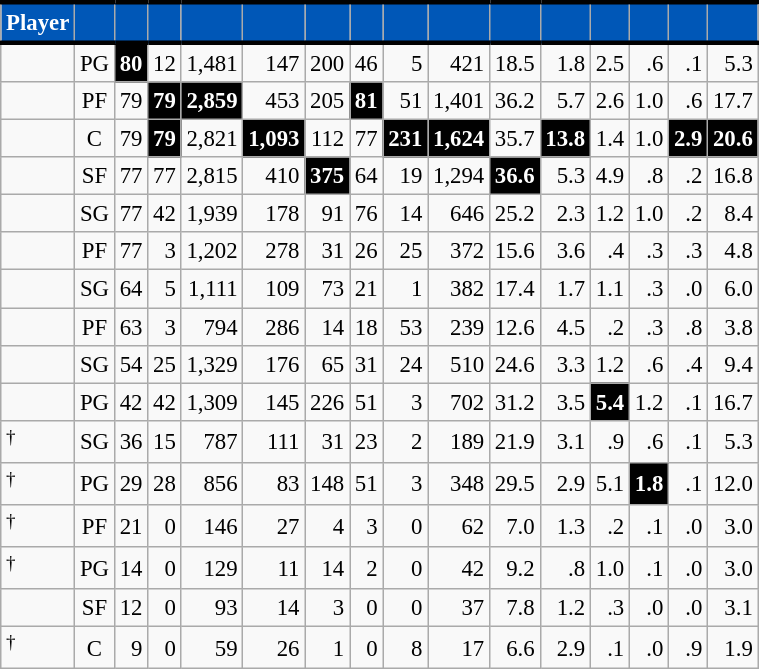<table class="wikitable sortable" style="font-size: 95%; text-align:right;">
<tr>
<th style="background:#0057B7; color:#FFFFFF; border-top:#010101 3px solid; border-bottom:#010101 3px solid;">Player</th>
<th style="background:#0057B7; color:#FFFFFF; border-top:#010101 3px solid; border-bottom:#010101 3px solid;"></th>
<th style="background:#0057B7; color:#FFFFFF; border-top:#010101 3px solid; border-bottom:#010101 3px solid;"></th>
<th style="background:#0057B7; color:#FFFFFF; border-top:#010101 3px solid; border-bottom:#010101 3px solid;"></th>
<th style="background:#0057B7; color:#FFFFFF; border-top:#010101 3px solid; border-bottom:#010101 3px solid;"></th>
<th style="background:#0057B7; color:#FFFFFF; border-top:#010101 3px solid; border-bottom:#010101 3px solid;"></th>
<th style="background:#0057B7; color:#FFFFFF; border-top:#010101 3px solid; border-bottom:#010101 3px solid;"></th>
<th style="background:#0057B7; color:#FFFFFF; border-top:#010101 3px solid; border-bottom:#010101 3px solid;"></th>
<th style="background:#0057B7; color:#FFFFFF; border-top:#010101 3px solid; border-bottom:#010101 3px solid;"></th>
<th style="background:#0057B7; color:#FFFFFF; border-top:#010101 3px solid; border-bottom:#010101 3px solid;"></th>
<th style="background:#0057B7; color:#FFFFFF; border-top:#010101 3px solid; border-bottom:#010101 3px solid;"></th>
<th style="background:#0057B7; color:#FFFFFF; border-top:#010101 3px solid; border-bottom:#010101 3px solid;"></th>
<th style="background:#0057B7; color:#FFFFFF; border-top:#010101 3px solid; border-bottom:#010101 3px solid;"></th>
<th style="background:#0057B7; color:#FFFFFF; border-top:#010101 3px solid; border-bottom:#010101 3px solid;"></th>
<th style="background:#0057B7; color:#FFFFFF; border-top:#010101 3px solid; border-bottom:#010101 3px solid;"></th>
<th style="background:#0057B7; color:#FFFFFF; border-top:#010101 3px solid; border-bottom:#010101 3px solid;"></th>
</tr>
<tr>
<td style="text-align:left;"></td>
<td style="text-align:center;">PG</td>
<td style="background:#010101; color:#FFFFFF;"><strong>80</strong></td>
<td>12</td>
<td>1,481</td>
<td>147</td>
<td>200</td>
<td>46</td>
<td>5</td>
<td>421</td>
<td>18.5</td>
<td>1.8</td>
<td>2.5</td>
<td>.6</td>
<td>.1</td>
<td>5.3</td>
</tr>
<tr>
<td style="text-align:left;"></td>
<td style="text-align:center;">PF</td>
<td>79</td>
<td style="background:#010101; color:#FFFFFF;"><strong>79</strong></td>
<td style="background:#010101; color:#FFFFFF;"><strong>2,859</strong></td>
<td>453</td>
<td>205</td>
<td style="background:#010101; color:#FFFFFF;"><strong>81</strong></td>
<td>51</td>
<td>1,401</td>
<td>36.2</td>
<td>5.7</td>
<td>2.6</td>
<td>1.0</td>
<td>.6</td>
<td>17.7</td>
</tr>
<tr>
<td style="text-align:left;"></td>
<td style="text-align:center;">C</td>
<td>79</td>
<td style="background:#010101; color:#FFFFFF;"><strong>79</strong></td>
<td>2,821</td>
<td style="background:#010101; color:#FFFFFF;"><strong>1,093</strong></td>
<td>112</td>
<td>77</td>
<td style="background:#010101; color:#FFFFFF;"><strong>231</strong></td>
<td style="background:#010101; color:#FFFFFF;"><strong>1,624</strong></td>
<td>35.7</td>
<td style="background:#010101; color:#FFFFFF;"><strong>13.8</strong></td>
<td>1.4</td>
<td>1.0</td>
<td style="background:#010101; color:#FFFFFF;"><strong>2.9</strong></td>
<td style="background:#010101; color:#FFFFFF;"><strong>20.6</strong></td>
</tr>
<tr>
<td style="text-align:left;"></td>
<td style="text-align:center;">SF</td>
<td>77</td>
<td>77</td>
<td>2,815</td>
<td>410</td>
<td style="background:#010101; color:#FFFFFF;"><strong>375</strong></td>
<td>64</td>
<td>19</td>
<td>1,294</td>
<td style="background:#010101; color:#FFFFFF;"><strong>36.6</strong></td>
<td>5.3</td>
<td>4.9</td>
<td>.8</td>
<td>.2</td>
<td>16.8</td>
</tr>
<tr>
<td style="text-align:left;"></td>
<td style="text-align:center;">SG</td>
<td>77</td>
<td>42</td>
<td>1,939</td>
<td>178</td>
<td>91</td>
<td>76</td>
<td>14</td>
<td>646</td>
<td>25.2</td>
<td>2.3</td>
<td>1.2</td>
<td>1.0</td>
<td>.2</td>
<td>8.4</td>
</tr>
<tr>
<td style="text-align:left;"></td>
<td style="text-align:center;">PF</td>
<td>77</td>
<td>3</td>
<td>1,202</td>
<td>278</td>
<td>31</td>
<td>26</td>
<td>25</td>
<td>372</td>
<td>15.6</td>
<td>3.6</td>
<td>.4</td>
<td>.3</td>
<td>.3</td>
<td>4.8</td>
</tr>
<tr>
<td style="text-align:left;"></td>
<td style="text-align:center;">SG</td>
<td>64</td>
<td>5</td>
<td>1,111</td>
<td>109</td>
<td>73</td>
<td>21</td>
<td>1</td>
<td>382</td>
<td>17.4</td>
<td>1.7</td>
<td>1.1</td>
<td>.3</td>
<td>.0</td>
<td>6.0</td>
</tr>
<tr>
<td style="text-align:left;"></td>
<td style="text-align:center;">PF</td>
<td>63</td>
<td>3</td>
<td>794</td>
<td>286</td>
<td>14</td>
<td>18</td>
<td>53</td>
<td>239</td>
<td>12.6</td>
<td>4.5</td>
<td>.2</td>
<td>.3</td>
<td>.8</td>
<td>3.8</td>
</tr>
<tr>
<td style="text-align:left;"></td>
<td style="text-align:center;">SG</td>
<td>54</td>
<td>25</td>
<td>1,329</td>
<td>176</td>
<td>65</td>
<td>31</td>
<td>24</td>
<td>510</td>
<td>24.6</td>
<td>3.3</td>
<td>1.2</td>
<td>.6</td>
<td>.4</td>
<td>9.4</td>
</tr>
<tr>
<td style="text-align:left;"></td>
<td style="text-align:center;">PG</td>
<td>42</td>
<td>42</td>
<td>1,309</td>
<td>145</td>
<td>226</td>
<td>51</td>
<td>3</td>
<td>702</td>
<td>31.2</td>
<td>3.5</td>
<td style="background:#010101; color:#FFFFFF;"><strong>5.4</strong></td>
<td>1.2</td>
<td>.1</td>
<td>16.7</td>
</tr>
<tr>
<td style="text-align:left;"><sup>†</sup></td>
<td style="text-align:center;">SG</td>
<td>36</td>
<td>15</td>
<td>787</td>
<td>111</td>
<td>31</td>
<td>23</td>
<td>2</td>
<td>189</td>
<td>21.9</td>
<td>3.1</td>
<td>.9</td>
<td>.6</td>
<td>.1</td>
<td>5.3</td>
</tr>
<tr>
<td style="text-align:left;"><sup>†</sup></td>
<td style="text-align:center;">PG</td>
<td>29</td>
<td>28</td>
<td>856</td>
<td>83</td>
<td>148</td>
<td>51</td>
<td>3</td>
<td>348</td>
<td>29.5</td>
<td>2.9</td>
<td>5.1</td>
<td style="background:#010101; color:#FFFFFF;"><strong>1.8</strong></td>
<td>.1</td>
<td>12.0</td>
</tr>
<tr>
<td style="text-align:left;"><sup>†</sup></td>
<td style="text-align:center;">PF</td>
<td>21</td>
<td>0</td>
<td>146</td>
<td>27</td>
<td>4</td>
<td>3</td>
<td>0</td>
<td>62</td>
<td>7.0</td>
<td>1.3</td>
<td>.2</td>
<td>.1</td>
<td>.0</td>
<td>3.0</td>
</tr>
<tr>
<td style="text-align:left;"><sup>†</sup></td>
<td style="text-align:center;">PG</td>
<td>14</td>
<td>0</td>
<td>129</td>
<td>11</td>
<td>14</td>
<td>2</td>
<td>0</td>
<td>42</td>
<td>9.2</td>
<td>.8</td>
<td>1.0</td>
<td>.1</td>
<td>.0</td>
<td>3.0</td>
</tr>
<tr>
<td style="text-align:left;"></td>
<td style="text-align:center;">SF</td>
<td>12</td>
<td>0</td>
<td>93</td>
<td>14</td>
<td>3</td>
<td>0</td>
<td>0</td>
<td>37</td>
<td>7.8</td>
<td>1.2</td>
<td>.3</td>
<td>.0</td>
<td>.0</td>
<td>3.1</td>
</tr>
<tr>
<td style="text-align:left;"><sup>†</sup></td>
<td style="text-align:center;">C</td>
<td>9</td>
<td>0</td>
<td>59</td>
<td>26</td>
<td>1</td>
<td>0</td>
<td>8</td>
<td>17</td>
<td>6.6</td>
<td>2.9</td>
<td>.1</td>
<td>.0</td>
<td>.9</td>
<td>1.9</td>
</tr>
</table>
